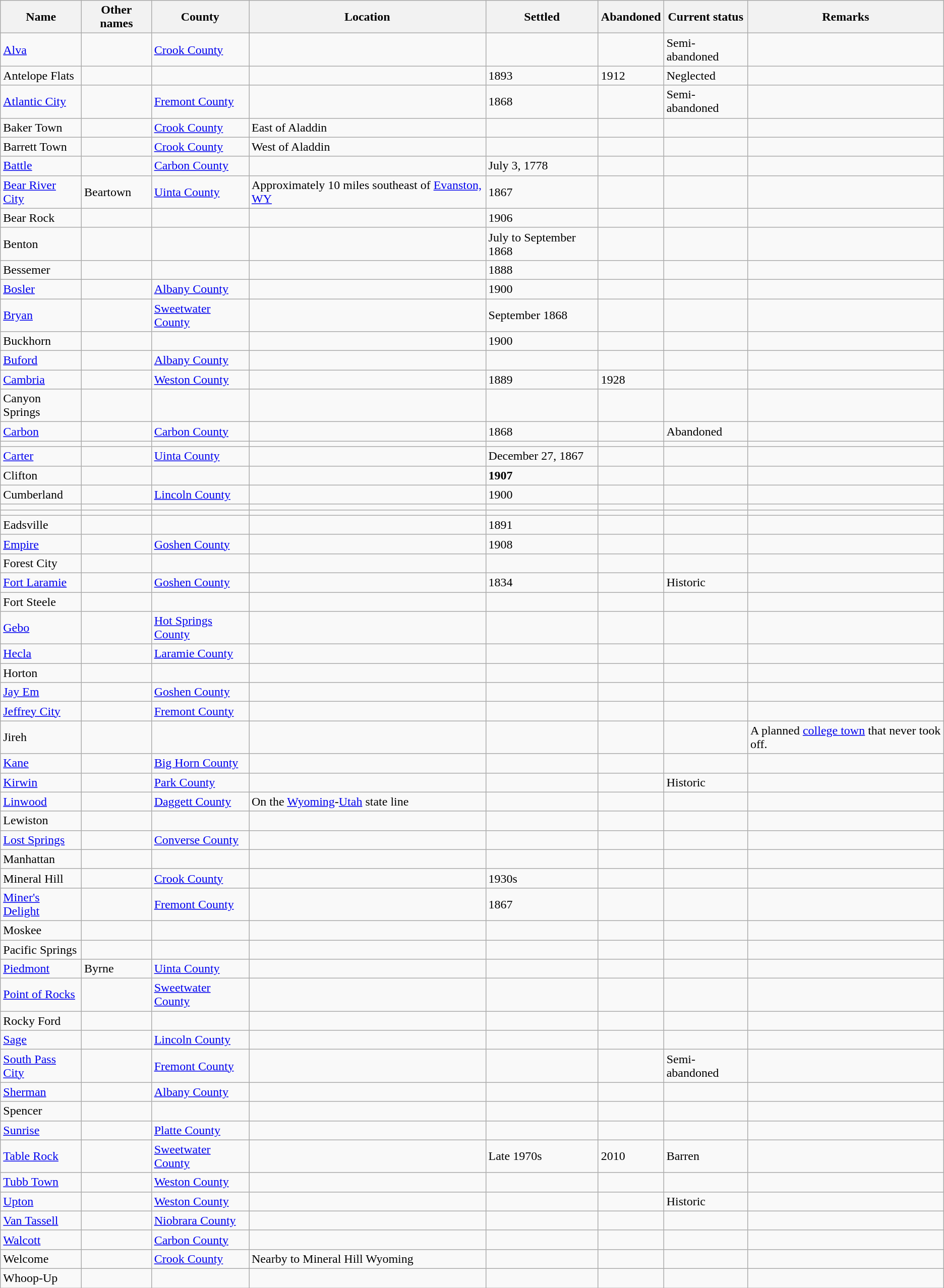<table class="wikitable sortable">
<tr>
<th>Name</th>
<th>Other names</th>
<th>County</th>
<th>Location</th>
<th>Settled</th>
<th>Abandoned</th>
<th>Current status</th>
<th>Remarks</th>
</tr>
<tr>
<td><a href='#'>Alva</a></td>
<td></td>
<td><a href='#'>Crook County</a></td>
<td></td>
<td></td>
<td></td>
<td>Semi-abandoned</td>
<td></td>
</tr>
<tr>
<td>Antelope Flats</td>
<td></td>
<td></td>
<td></td>
<td>1893</td>
<td>1912</td>
<td>Neglected</td>
<td></td>
</tr>
<tr>
<td><a href='#'>Atlantic City</a></td>
<td></td>
<td><a href='#'>Fremont County</a></td>
<td></td>
<td>1868</td>
<td></td>
<td>Semi-abandoned</td>
<td></td>
</tr>
<tr>
<td>Baker Town</td>
<td></td>
<td><a href='#'>Crook County</a></td>
<td>East of Aladdin</td>
<td></td>
<td></td>
<td></td>
<td></td>
</tr>
<tr>
<td>Barrett Town</td>
<td></td>
<td><a href='#'>Crook County</a></td>
<td>West of Aladdin</td>
<td></td>
<td></td>
<td></td>
<td></td>
</tr>
<tr>
<td><a href='#'>Battle</a></td>
<td></td>
<td><a href='#'>Carbon County</a></td>
<td></td>
<td>July 3, 1778</td>
<td></td>
<td></td>
<td></td>
</tr>
<tr>
<td><a href='#'>Bear River City</a></td>
<td>Beartown</td>
<td><a href='#'>Uinta County</a></td>
<td>Approximately 10 miles southeast of <a href='#'>Evanston, WY</a></td>
<td>1867</td>
<td></td>
<td></td>
<td></td>
</tr>
<tr>
<td>Bear Rock</td>
<td></td>
<td></td>
<td></td>
<td>1906</td>
<td></td>
<td></td>
<td></td>
</tr>
<tr>
<td>Benton</td>
<td></td>
<td></td>
<td></td>
<td>July to September 1868</td>
<td></td>
<td></td>
<td></td>
</tr>
<tr>
<td>Bessemer</td>
<td></td>
<td></td>
<td></td>
<td>1888</td>
<td></td>
<td></td>
<td></td>
</tr>
<tr>
<td><a href='#'>Bosler</a></td>
<td></td>
<td><a href='#'>Albany County</a></td>
<td></td>
<td>1900</td>
<td></td>
<td></td>
<td></td>
</tr>
<tr>
<td><a href='#'>Bryan</a></td>
<td></td>
<td><a href='#'>Sweetwater County</a></td>
<td></td>
<td>September 1868</td>
<td></td>
<td></td>
<td></td>
</tr>
<tr>
<td>Buckhorn</td>
<td></td>
<td></td>
<td></td>
<td>1900</td>
<td></td>
<td></td>
<td></td>
</tr>
<tr>
<td><a href='#'>Buford</a></td>
<td></td>
<td><a href='#'>Albany County</a></td>
<td></td>
<td></td>
<td></td>
<td></td>
<td></td>
</tr>
<tr>
<td><a href='#'>Cambria</a></td>
<td></td>
<td><a href='#'>Weston County</a></td>
<td></td>
<td>1889</td>
<td>1928</td>
<td></td>
<td></td>
</tr>
<tr>
<td>Canyon Springs</td>
<td></td>
<td></td>
<td></td>
<td></td>
<td></td>
<td></td>
<td></td>
</tr>
<tr>
<td><a href='#'>Carbon</a></td>
<td></td>
<td><a href='#'>Carbon County</a></td>
<td></td>
<td>1868</td>
<td></td>
<td>Abandoned</td>
<td></td>
</tr>
<tr>
<td></td>
<td></td>
<td></td>
<td></td>
<td></td>
<td></td>
<td></td>
<td></td>
</tr>
<tr>
<td><a href='#'>Carter</a></td>
<td></td>
<td><a href='#'>Uinta County</a></td>
<td></td>
<td>December 27, 1867</td>
<td></td>
<td></td>
<td></td>
</tr>
<tr>
<td>Clifton</td>
<td></td>
<td></td>
<td></td>
<td><strong>1907</strong></td>
<td></td>
<td></td>
<td></td>
</tr>
<tr>
<td>Cumberland</td>
<td></td>
<td><a href='#'>Lincoln County</a></td>
<td></td>
<td>1900</td>
<td></td>
<td></td>
<td></td>
</tr>
<tr>
<td></td>
<td></td>
<td></td>
<td></td>
<td></td>
<td></td>
<td></td>
<td></td>
</tr>
<tr>
<td></td>
<td></td>
<td></td>
<td></td>
<td></td>
<td></td>
<td></td>
<td></td>
</tr>
<tr>
<td>Eadsville</td>
<td></td>
<td></td>
<td></td>
<td>1891</td>
<td></td>
<td></td>
<td></td>
</tr>
<tr>
<td><a href='#'>Empire</a></td>
<td></td>
<td><a href='#'>Goshen County</a></td>
<td></td>
<td>1908</td>
<td></td>
<td></td>
<td></td>
</tr>
<tr>
<td>Forest City</td>
<td></td>
<td></td>
<td></td>
<td></td>
<td></td>
<td></td>
<td></td>
</tr>
<tr>
<td><a href='#'>Fort Laramie</a></td>
<td></td>
<td><a href='#'>Goshen County</a></td>
<td></td>
<td>1834</td>
<td></td>
<td>Historic</td>
<td></td>
</tr>
<tr>
<td>Fort Steele</td>
<td></td>
<td></td>
<td></td>
<td></td>
<td></td>
<td></td>
<td></td>
</tr>
<tr>
<td><a href='#'>Gebo</a></td>
<td></td>
<td><a href='#'>Hot Springs County</a></td>
<td></td>
<td></td>
<td></td>
<td></td>
<td></td>
</tr>
<tr>
<td><a href='#'>Hecla</a></td>
<td></td>
<td><a href='#'>Laramie County</a></td>
<td></td>
<td></td>
<td></td>
<td></td>
<td></td>
</tr>
<tr>
<td>Horton</td>
<td></td>
<td></td>
<td></td>
<td></td>
<td></td>
<td></td>
<td></td>
</tr>
<tr>
<td><a href='#'>Jay Em</a></td>
<td></td>
<td><a href='#'>Goshen County</a></td>
<td></td>
<td></td>
<td></td>
<td></td>
<td></td>
</tr>
<tr>
<td><a href='#'>Jeffrey City</a></td>
<td></td>
<td><a href='#'>Fremont County</a></td>
<td></td>
<td></td>
<td></td>
<td></td>
<td></td>
</tr>
<tr>
<td>Jireh</td>
<td></td>
<td></td>
<td></td>
<td></td>
<td></td>
<td></td>
<td>A planned <a href='#'>college town</a> that never took off.</td>
</tr>
<tr>
<td><a href='#'>Kane</a></td>
<td></td>
<td><a href='#'>Big Horn County</a></td>
<td></td>
<td></td>
<td></td>
<td></td>
<td></td>
</tr>
<tr>
<td><a href='#'>Kirwin</a></td>
<td></td>
<td><a href='#'>Park County</a></td>
<td></td>
<td></td>
<td></td>
<td>Historic</td>
<td></td>
</tr>
<tr>
<td><a href='#'>Linwood</a></td>
<td></td>
<td><a href='#'>Daggett County</a></td>
<td>On the <a href='#'>Wyoming</a>-<a href='#'>Utah</a> state line</td>
<td></td>
<td></td>
<td></td>
<td></td>
</tr>
<tr>
<td>Lewiston</td>
<td></td>
<td></td>
<td></td>
<td></td>
<td></td>
<td></td>
<td></td>
</tr>
<tr>
<td><a href='#'>Lost Springs</a></td>
<td></td>
<td><a href='#'>Converse County</a></td>
<td></td>
<td></td>
<td></td>
<td></td>
<td></td>
</tr>
<tr>
<td>Manhattan</td>
<td></td>
<td></td>
<td></td>
<td></td>
<td></td>
<td></td>
<td></td>
</tr>
<tr>
<td>Mineral Hill</td>
<td></td>
<td><a href='#'>Crook County</a></td>
<td></td>
<td>1930s</td>
<td></td>
<td></td>
<td></td>
</tr>
<tr>
<td><a href='#'>Miner's Delight</a></td>
<td></td>
<td><a href='#'>Fremont County</a></td>
<td></td>
<td>1867</td>
<td></td>
<td></td>
<td></td>
</tr>
<tr>
<td>Moskee</td>
<td></td>
<td></td>
<td></td>
<td></td>
<td></td>
<td></td>
<td></td>
</tr>
<tr>
<td>Pacific Springs</td>
<td></td>
<td></td>
<td></td>
<td></td>
<td></td>
<td></td>
<td></td>
</tr>
<tr>
<td><a href='#'>Piedmont</a></td>
<td>Byrne</td>
<td><a href='#'>Uinta County</a></td>
<td></td>
<td></td>
<td></td>
<td></td>
<td></td>
</tr>
<tr>
<td><a href='#'>Point of Rocks</a></td>
<td></td>
<td><a href='#'>Sweetwater County</a></td>
<td></td>
<td></td>
<td></td>
<td></td>
<td></td>
</tr>
<tr>
<td>Rocky Ford</td>
<td></td>
<td></td>
<td></td>
<td></td>
<td></td>
<td></td>
<td></td>
</tr>
<tr>
<td><a href='#'>Sage</a></td>
<td></td>
<td><a href='#'>Lincoln County</a></td>
<td></td>
<td></td>
<td></td>
<td></td>
<td></td>
</tr>
<tr>
<td><a href='#'>South Pass City</a></td>
<td></td>
<td><a href='#'>Fremont County</a></td>
<td></td>
<td></td>
<td></td>
<td>Semi-abandoned</td>
<td></td>
</tr>
<tr>
<td><a href='#'>Sherman</a></td>
<td></td>
<td><a href='#'>Albany County</a></td>
<td></td>
<td></td>
<td></td>
<td></td>
<td></td>
</tr>
<tr>
<td>Spencer</td>
<td></td>
<td></td>
<td></td>
<td></td>
<td></td>
<td></td>
<td></td>
</tr>
<tr>
<td><a href='#'>Sunrise</a></td>
<td></td>
<td><a href='#'>Platte County</a></td>
<td></td>
<td></td>
<td></td>
<td></td>
<td></td>
</tr>
<tr>
<td><a href='#'>Table Rock</a></td>
<td></td>
<td><a href='#'>Sweetwater County</a></td>
<td></td>
<td>Late 1970s</td>
<td>2010</td>
<td>Barren</td>
<td></td>
</tr>
<tr>
<td><a href='#'>Tubb Town</a></td>
<td></td>
<td><a href='#'>Weston County</a></td>
<td></td>
<td></td>
<td></td>
<td></td>
<td></td>
</tr>
<tr>
<td><a href='#'>Upton</a></td>
<td></td>
<td><a href='#'>Weston County</a></td>
<td></td>
<td></td>
<td></td>
<td>Historic</td>
<td></td>
</tr>
<tr>
<td><a href='#'>Van Tassell</a></td>
<td></td>
<td><a href='#'>Niobrara County</a></td>
<td></td>
<td></td>
<td></td>
<td></td>
<td></td>
</tr>
<tr>
<td><a href='#'>Walcott</a></td>
<td></td>
<td><a href='#'>Carbon County</a></td>
<td></td>
<td></td>
<td></td>
<td></td>
<td></td>
</tr>
<tr>
<td>Welcome</td>
<td></td>
<td><a href='#'>Crook County</a></td>
<td>Nearby to Mineral Hill Wyoming</td>
<td></td>
<td></td>
<td></td>
<td></td>
</tr>
<tr>
<td>Whoop-Up</td>
<td></td>
<td></td>
<td></td>
<td></td>
<td></td>
<td></td>
<td></td>
</tr>
</table>
